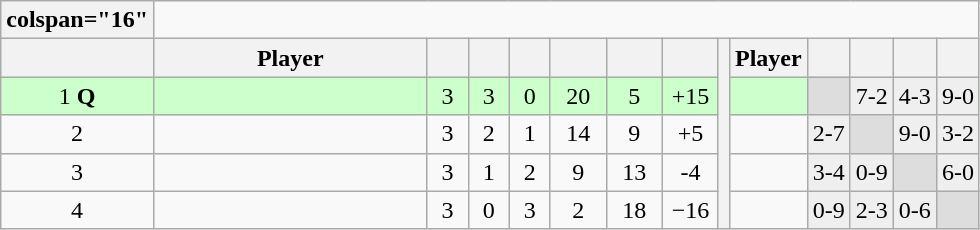<table class=wikitable style=text-align:center>
<tr>
<th>colspan="16" </th>
</tr>
<tr>
<th width=20 abbr=Position></th>
<th width=175>Player</th>
<th width=20 abbr=Played></th>
<th width=20 abbr=Won></th>
<th width=20 abbr=Lost></th>
<th width=30 abbr=Points for></th>
<th width=30 abbr=Points against></th>
<th width=30 abbr=Points difference></th>
<th rowspan="5" abbr=H2H></th>
<th>Player</th>
<th></th>
<th></th>
<th></th>
<th></th>
</tr>
<tr bgcolor=#CCFFCC>
<td>1 <strong>Q</strong></td>
<td align=left></td>
<td>3</td>
<td>3</td>
<td>0</td>
<td>20</td>
<td>5</td>
<td>+15</td>
<td></td>
<td bgcolor="#dddddd"> </td>
<td bgcolor="#efefef">7-2</td>
<td bgcolor="#efefef">4-3</td>
<td bgcolor="#efefef">9-0</td>
</tr>
<tr>
<td>2 </td>
<td align=left></td>
<td>3</td>
<td>2</td>
<td>1</td>
<td>14</td>
<td>9</td>
<td>+5</td>
<td></td>
<td bgcolor="#efefef">2-7</td>
<td bgcolor="#dddddd"> </td>
<td bgcolor="#efefef">9-0</td>
<td bgcolor="#efefef">3-2</td>
</tr>
<tr>
<td>3</td>
<td align=left></td>
<td>3</td>
<td>1</td>
<td>2</td>
<td>9</td>
<td>13</td>
<td>-4</td>
<td></td>
<td bgcolor="#efefef">3-4</td>
<td bgcolor="#efefef">0-9</td>
<td bgcolor="#dddddd"> </td>
<td bgcolor="#efefef">6-0</td>
</tr>
<tr>
<td>4 </td>
<td align=left></td>
<td>3</td>
<td>0</td>
<td>3</td>
<td>2</td>
<td>18</td>
<td>−16</td>
<td></td>
<td bgcolor="#efefef">0-9</td>
<td bgcolor="#efefef">2-3</td>
<td bgcolor="#efefef">0-6</td>
<td bgcolor="#dddddd"> </td>
</tr>
</table>
